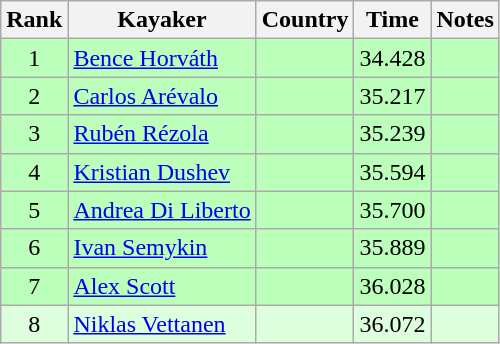<table class="wikitable" style="text-align:center">
<tr>
<th>Rank</th>
<th>Kayaker</th>
<th>Country</th>
<th>Time</th>
<th>Notes</th>
</tr>
<tr bgcolor=bbffbb>
<td>1</td>
<td align="left"><a href='#'>Bence Horváth</a></td>
<td align="left"></td>
<td>34.428</td>
<td></td>
</tr>
<tr bgcolor=bbffbb>
<td>2</td>
<td align="left"><a href='#'>Carlos Arévalo</a></td>
<td align="left"></td>
<td>35.217</td>
<td></td>
</tr>
<tr bgcolor=bbffbb>
<td>3</td>
<td align="left"><a href='#'>Rubén Rézola</a></td>
<td align="left"></td>
<td>35.239</td>
<td></td>
</tr>
<tr bgcolor=bbffbb>
<td>4</td>
<td align="left"><a href='#'>Kristian Dushev</a></td>
<td align="left"></td>
<td>35.594</td>
<td></td>
</tr>
<tr bgcolor=bbffbb>
<td>5</td>
<td align="left"><a href='#'>Andrea Di Liberto</a></td>
<td align="left"></td>
<td>35.700</td>
<td></td>
</tr>
<tr bgcolor=bbffbb>
<td>6</td>
<td align="left"><a href='#'>Ivan Semykin</a></td>
<td align="left"></td>
<td>35.889</td>
<td></td>
</tr>
<tr bgcolor=bbffbb>
<td>7</td>
<td align="left"><a href='#'>Alex Scott</a></td>
<td align="left"></td>
<td>36.028</td>
<td></td>
</tr>
<tr bgcolor=ddffdd>
<td>8</td>
<td align="left"><a href='#'>Niklas Vettanen</a></td>
<td align="left"></td>
<td>36.072</td>
<td></td>
</tr>
</table>
